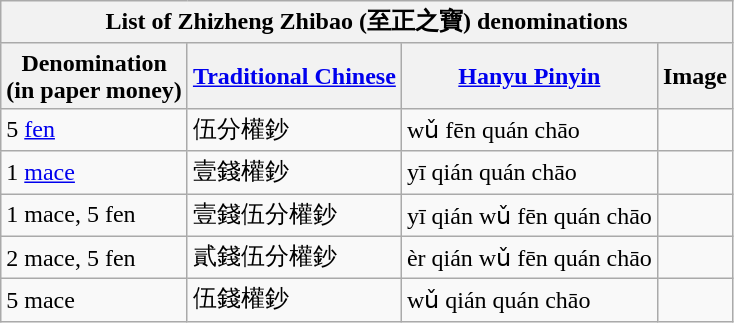<table class="wikitable" style="font-size: 100%">
<tr>
<th colspan=4>List of Zhizheng Zhibao (至正之寶) denominations</th>
</tr>
<tr>
<th>Denomination<br>(in paper money)</th>
<th><a href='#'>Traditional Chinese</a></th>
<th><a href='#'>Hanyu Pinyin</a></th>
<th>Image</th>
</tr>
<tr>
<td>5 <a href='#'>fen</a></td>
<td>伍分權鈔</td>
<td>wǔ fēn quán chāo</td>
<td></td>
</tr>
<tr>
<td>1 <a href='#'>mace</a></td>
<td>壹錢權鈔</td>
<td>yī qián quán chāo</td>
<td></td>
</tr>
<tr>
<td>1 mace, 5 fen</td>
<td>壹錢伍分權鈔</td>
<td>yī qián wǔ fēn quán chāo</td>
<td></td>
</tr>
<tr>
<td>2 mace, 5 fen</td>
<td>貳錢伍分權鈔</td>
<td>èr qián wǔ fēn quán chāo</td>
<td></td>
</tr>
<tr>
<td>5 mace</td>
<td>伍錢權鈔</td>
<td>wǔ qián quán chāo</td>
<td></td>
</tr>
</table>
